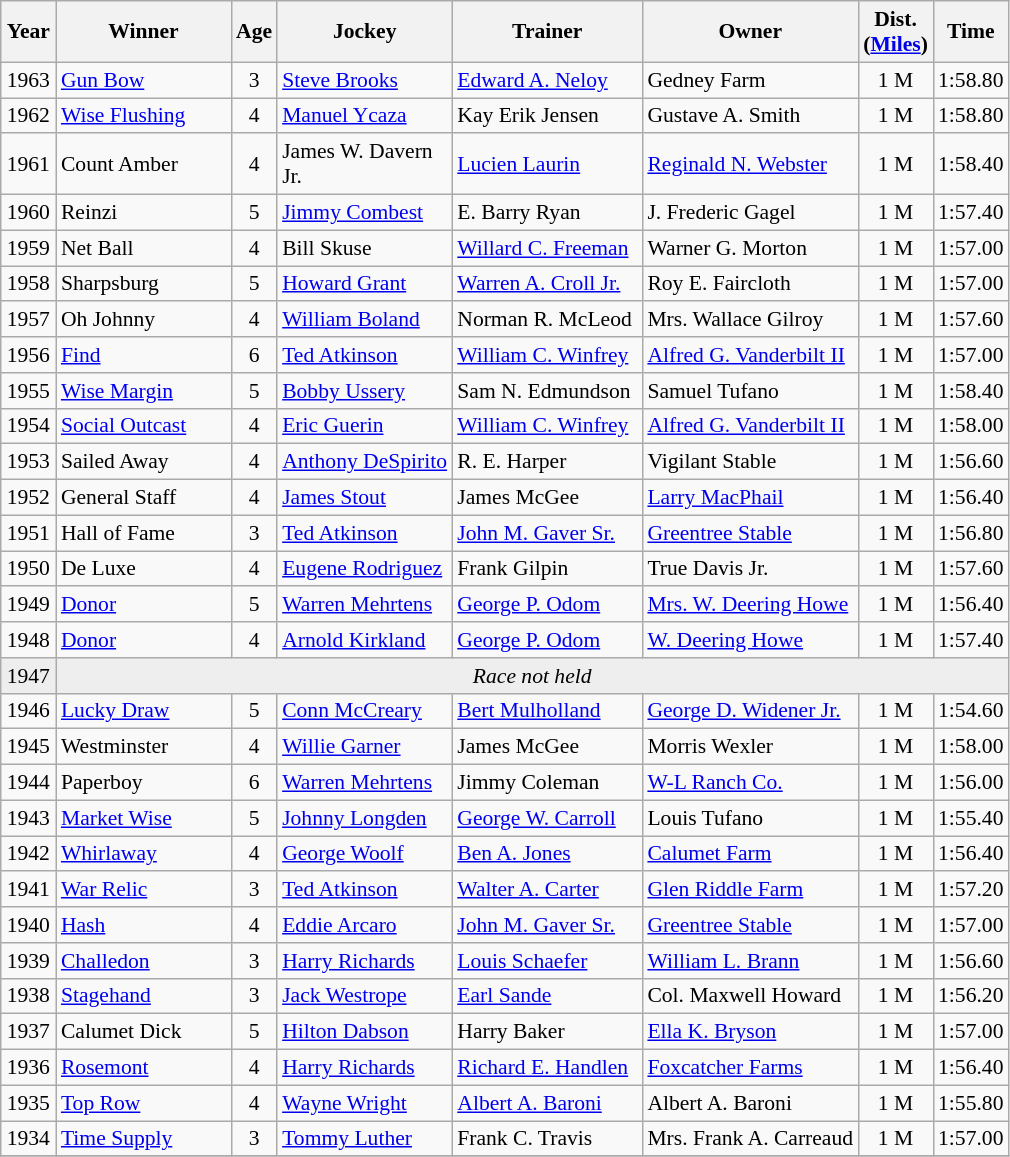<table class="wikitable sortable" style="font-size:90%">
<tr>
<th style="width:30px">Year<br></th>
<th style="width:110px">Winner<br></th>
<th style="width:20px">Age<br></th>
<th style="width:110px">Jockey<br></th>
<th style="width:120px">Trainer<br></th>
<th>Owner<br></th>
<th style="width:25px">Dist.<br> <span>(<a href='#'>Miles</a>)</span></th>
<th style="width:25px">Time<br></th>
</tr>
<tr>
<td align=center>1963</td>
<td><a href='#'>Gun Bow</a></td>
<td align=center>3</td>
<td><a href='#'>Steve Brooks</a></td>
<td><a href='#'>Edward A. Neloy</a></td>
<td>Gedney Farm</td>
<td align=center>1<span> M</span></td>
<td>1:58.80</td>
</tr>
<tr>
<td align=center>1962</td>
<td><a href='#'>Wise Flushing</a></td>
<td align=center>4</td>
<td><a href='#'>Manuel Ycaza</a></td>
<td>Kay Erik Jensen</td>
<td>Gustave A. Smith</td>
<td align=center>1<span> M</span></td>
<td>1:58.80</td>
</tr>
<tr>
<td align=center>1961</td>
<td>Count Amber</td>
<td align=center>4</td>
<td>James W. Davern Jr.</td>
<td><a href='#'>Lucien Laurin</a></td>
<td><a href='#'>Reginald N. Webster</a></td>
<td align=center>1<span> M</span></td>
<td>1:58.40</td>
</tr>
<tr>
<td align=center>1960</td>
<td>Reinzi</td>
<td align=center>5</td>
<td><a href='#'>Jimmy Combest</a></td>
<td>E. Barry Ryan</td>
<td>J. Frederic Gagel</td>
<td align=center>1<span> M</span></td>
<td>1:57.40</td>
</tr>
<tr>
<td align=center>1959</td>
<td>Net Ball</td>
<td align=center>4</td>
<td>Bill Skuse</td>
<td><a href='#'>Willard C. Freeman</a></td>
<td>Warner G. Morton</td>
<td align=center>1<span> M</span></td>
<td>1:57.00</td>
</tr>
<tr>
<td align=center>1958</td>
<td>Sharpsburg</td>
<td align=center>5</td>
<td><a href='#'>Howard Grant</a></td>
<td><a href='#'>Warren A. Croll Jr.</a></td>
<td>Roy E. Faircloth</td>
<td align=center>1<span> M</span></td>
<td>1:57.00</td>
</tr>
<tr>
<td align=center>1957</td>
<td>Oh Johnny</td>
<td align=center>4</td>
<td><a href='#'>William Boland</a></td>
<td>Norman R. McLeod</td>
<td>Mrs. Wallace Gilroy</td>
<td align=center>1<span> M</span></td>
<td>1:57.60</td>
</tr>
<tr>
<td align=center>1956</td>
<td><a href='#'>Find</a></td>
<td align=center>6</td>
<td><a href='#'>Ted Atkinson</a></td>
<td><a href='#'>William C. Winfrey</a></td>
<td><a href='#'>Alfred G. Vanderbilt II</a></td>
<td align=center>1<span> M</span></td>
<td>1:57.00</td>
</tr>
<tr>
<td align=center>1955</td>
<td><a href='#'>Wise Margin</a></td>
<td align=center>5</td>
<td><a href='#'>Bobby Ussery</a></td>
<td>Sam N. Edmundson</td>
<td>Samuel Tufano</td>
<td align=center>1<span> M</span></td>
<td>1:58.40</td>
</tr>
<tr>
<td align=center>1954</td>
<td><a href='#'>Social Outcast</a></td>
<td align=center>4</td>
<td><a href='#'>Eric Guerin</a></td>
<td><a href='#'>William C. Winfrey</a></td>
<td><a href='#'>Alfred G. Vanderbilt II</a></td>
<td align=center>1<span> M</span></td>
<td>1:58.00</td>
</tr>
<tr>
<td align=center>1953</td>
<td>Sailed Away</td>
<td align=center>4</td>
<td><a href='#'>Anthony DeSpirito</a></td>
<td>R. E. Harper</td>
<td>Vigilant Stable</td>
<td align=center>1<span> M</span></td>
<td>1:56.60</td>
</tr>
<tr>
<td align=center>1952</td>
<td>General Staff</td>
<td align=center>4</td>
<td><a href='#'>James Stout</a></td>
<td>James McGee</td>
<td><a href='#'>Larry MacPhail</a></td>
<td align=center>1<span> M</span></td>
<td>1:56.40</td>
</tr>
<tr>
<td align=center>1951</td>
<td>Hall of Fame</td>
<td align=center>3</td>
<td><a href='#'>Ted Atkinson</a></td>
<td><a href='#'>John M. Gaver Sr.</a></td>
<td><a href='#'>Greentree Stable</a></td>
<td align=center>1<span> M</span></td>
<td>1:56.80</td>
</tr>
<tr>
<td align=center>1950</td>
<td>De Luxe</td>
<td align=center>4</td>
<td><a href='#'>Eugene Rodriguez</a></td>
<td>Frank Gilpin</td>
<td>True Davis Jr.</td>
<td align=center>1<span> M</span></td>
<td>1:57.60</td>
</tr>
<tr>
<td align=center>1949</td>
<td><a href='#'>Donor</a></td>
<td align=center>5</td>
<td><a href='#'>Warren Mehrtens</a></td>
<td><a href='#'>George P. Odom</a></td>
<td><a href='#'>Mrs. W. Deering Howe</a></td>
<td align=center>1<span> M</span></td>
<td>1:56.40</td>
</tr>
<tr>
<td align=center>1948</td>
<td><a href='#'>Donor</a></td>
<td align=center>4</td>
<td><a href='#'>Arnold Kirkland</a></td>
<td><a href='#'>George P. Odom</a></td>
<td><a href='#'>W. Deering Howe</a></td>
<td align=center>1<span> M</span></td>
<td>1:57.40</td>
</tr>
<tr bgcolor="#eeeeee">
<td align=center>1947</td>
<td align=center  colspan=7><em>Race not held</em></td>
</tr>
<tr>
<td align=center>1946</td>
<td><a href='#'>Lucky Draw</a></td>
<td align=center>5</td>
<td><a href='#'>Conn McCreary</a></td>
<td><a href='#'>Bert Mulholland</a></td>
<td><a href='#'>George D. Widener Jr.</a></td>
<td align=center>1<span> M</span></td>
<td>1:54.60</td>
</tr>
<tr>
<td align=center>1945</td>
<td>Westminster</td>
<td align=center>4</td>
<td><a href='#'>Willie Garner</a></td>
<td>James McGee</td>
<td>Morris Wexler</td>
<td align=center>1<span> M</span></td>
<td>1:58.00</td>
</tr>
<tr>
<td align=center>1944</td>
<td>Paperboy</td>
<td align=center>6</td>
<td><a href='#'>Warren Mehrtens</a></td>
<td>Jimmy Coleman</td>
<td><a href='#'>W-L Ranch Co.</a></td>
<td align=center>1<span> M</span></td>
<td>1:56.00</td>
</tr>
<tr>
<td align=center>1943</td>
<td><a href='#'>Market Wise</a></td>
<td align=center>5</td>
<td><a href='#'>Johnny Longden</a></td>
<td><a href='#'>George W. Carroll</a></td>
<td>Louis Tufano</td>
<td align=center>1<span> M</span></td>
<td>1:55.40</td>
</tr>
<tr>
<td align=center>1942</td>
<td><a href='#'>Whirlaway</a></td>
<td align=center>4</td>
<td><a href='#'>George Woolf</a></td>
<td><a href='#'>Ben A. Jones</a></td>
<td><a href='#'>Calumet Farm</a></td>
<td align=center>1<span> M</span></td>
<td>1:56.40</td>
</tr>
<tr>
<td align=center>1941</td>
<td><a href='#'>War Relic</a></td>
<td align=center>3</td>
<td><a href='#'>Ted Atkinson</a></td>
<td><a href='#'>Walter A. Carter</a></td>
<td><a href='#'>Glen Riddle Farm</a></td>
<td align=center>1<span> M</span></td>
<td>1:57.20</td>
</tr>
<tr>
<td align=center>1940</td>
<td><a href='#'>Hash</a></td>
<td align=center>4</td>
<td><a href='#'>Eddie Arcaro</a></td>
<td><a href='#'>John M. Gaver Sr.</a></td>
<td><a href='#'>Greentree Stable</a></td>
<td align=center>1<span> M</span></td>
<td>1:57.00</td>
</tr>
<tr>
<td align=center>1939</td>
<td><a href='#'>Challedon</a></td>
<td align=center>3</td>
<td><a href='#'>Harry Richards</a></td>
<td><a href='#'>Louis Schaefer</a></td>
<td><a href='#'>William L. Brann</a></td>
<td align=center>1<span> M</span></td>
<td>1:56.60</td>
</tr>
<tr>
<td align=center>1938</td>
<td><a href='#'>Stagehand</a></td>
<td align=center>3</td>
<td><a href='#'>Jack Westrope</a></td>
<td><a href='#'>Earl Sande</a></td>
<td>Col. Maxwell Howard</td>
<td align=center>1<span> M</span></td>
<td>1:56.20</td>
</tr>
<tr>
<td align=center>1937</td>
<td>Calumet Dick</td>
<td align=center>5</td>
<td><a href='#'>Hilton Dabson</a></td>
<td>Harry Baker</td>
<td><a href='#'>Ella K. Bryson</a></td>
<td align=center>1<span> M</span></td>
<td>1:57.00</td>
</tr>
<tr>
<td align=center>1936</td>
<td><a href='#'>Rosemont</a></td>
<td align=center>4</td>
<td><a href='#'>Harry Richards</a></td>
<td><a href='#'>Richard E. Handlen</a></td>
<td><a href='#'>Foxcatcher Farms</a></td>
<td align=center>1<span> M</span></td>
<td>1:56.40</td>
</tr>
<tr>
<td align=center>1935</td>
<td><a href='#'>Top Row</a></td>
<td align=center>4</td>
<td><a href='#'>Wayne Wright</a></td>
<td><a href='#'>Albert A. Baroni</a></td>
<td>Albert A. Baroni</td>
<td align=center>1<span> M</span></td>
<td>1:55.80</td>
</tr>
<tr>
<td align=center>1934</td>
<td><a href='#'>Time Supply</a></td>
<td align=center>3</td>
<td><a href='#'>Tommy Luther</a></td>
<td>Frank C. Travis</td>
<td>Mrs. Frank A. Carreaud</td>
<td align=center>1<span> M</span></td>
<td>1:57.00</td>
</tr>
<tr>
</tr>
</table>
